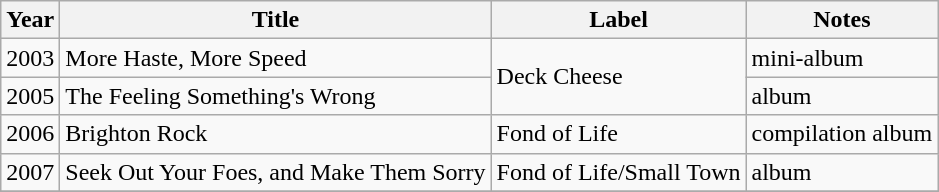<table class="wikitable">
<tr>
<th>Year</th>
<th>Title</th>
<th>Label</th>
<th>Notes</th>
</tr>
<tr>
<td>2003</td>
<td>More Haste, More Speed</td>
<td rowspan=2>Deck Cheese</td>
<td>mini-album</td>
</tr>
<tr>
<td>2005</td>
<td>The Feeling Something's Wrong</td>
<td>album</td>
</tr>
<tr>
<td>2006</td>
<td>Brighton Rock</td>
<td>Fond of Life</td>
<td>compilation album</td>
</tr>
<tr>
<td>2007</td>
<td>Seek Out Your Foes, and Make Them Sorry</td>
<td>Fond of Life/Small Town</td>
<td>album</td>
</tr>
<tr>
</tr>
</table>
